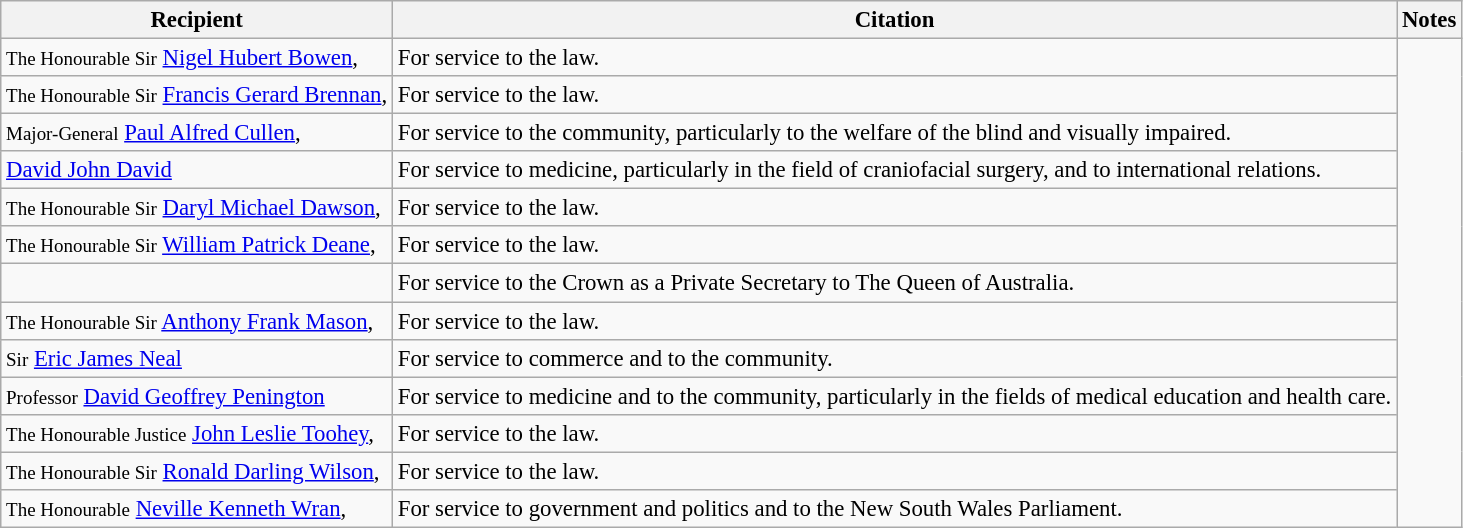<table class="wikitable" style="font-size:95%;">
<tr>
<th>Recipient</th>
<th>Citation</th>
<th>Notes</th>
</tr>
<tr>
<td><small>The Honourable Sir</small> <a href='#'>Nigel Hubert Bowen</a>, </td>
<td>For service to the law.</td>
<td rowspan=13></td>
</tr>
<tr>
<td><small>The Honourable Sir</small> <a href='#'>Francis Gerard Brennan</a>, </td>
<td>For service to the law.</td>
</tr>
<tr>
<td><small>Major-General</small> <a href='#'>Paul Alfred Cullen</a>, </td>
<td>For service to the community, particularly to the welfare of the blind and visually impaired.</td>
</tr>
<tr>
<td><a href='#'>David John David</a></td>
<td>For service to medicine, particularly in the field of craniofacial surgery, and to international relations.</td>
</tr>
<tr>
<td><small>The Honourable Sir</small> <a href='#'>Daryl Michael Dawson</a>, </td>
<td>For service to the law.</td>
</tr>
<tr>
<td><small>The Honourable Sir</small> <a href='#'>William Patrick Deane</a>, </td>
<td>For service to the law.</td>
</tr>
<tr>
<td></td>
<td>For service to the Crown as a Private Secretary to The Queen of Australia.</td>
</tr>
<tr>
<td><small>The Honourable Sir</small> <a href='#'>Anthony Frank Mason</a>, </td>
<td>For service to the law.</td>
</tr>
<tr>
<td><small>Sir</small> <a href='#'>Eric James Neal</a></td>
<td>For service to commerce and to the community.</td>
</tr>
<tr>
<td><small>Professor</small> <a href='#'>David Geoffrey Penington</a></td>
<td>For service to medicine and to the community, particularly in the fields of medical education and health care.</td>
</tr>
<tr>
<td><small>The Honourable Justice</small> <a href='#'>John Leslie Toohey</a>, </td>
<td>For service to the law.</td>
</tr>
<tr>
<td><small>The Honourable Sir</small> <a href='#'>Ronald Darling Wilson</a>, </td>
<td>For service to the law.</td>
</tr>
<tr>
<td><small>The Honourable</small> <a href='#'>Neville Kenneth Wran</a>, </td>
<td>For service to government and politics and to the New South Wales Parliament.</td>
</tr>
</table>
